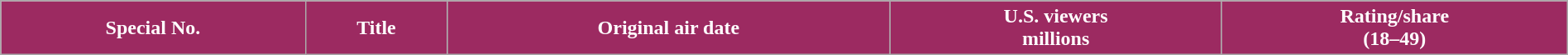<table class="wikitable plainrowheaders"  style="width:100%; margin-right:0;">
<tr>
<th style="background:#9C2A61; color:white;">Special No.</th>
<th style="background:#9C2A61; color:white;">Title</th>
<th style="background:#9C2A61; color:white;">Original air date</th>
<th style="background:#9C2A61; color:white;">U.S. viewers<br>millions</th>
<th style="background:#9C2A61; color:white;">Rating/share<br>(18–49)<br></th>
</tr>
</table>
